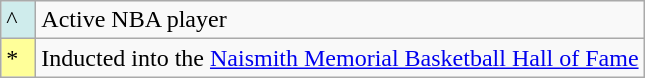<table class="wikitable">
<tr>
<td style="background:#CFECEC; width:1em">^</td>
<td>Active NBA player</td>
</tr>
<tr>
<td style="background:#FFFF99; width:1em">*</td>
<td>Inducted into the <a href='#'>Naismith Memorial Basketball Hall of Fame</a></td>
</tr>
</table>
